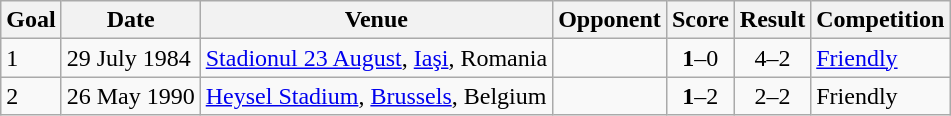<table class="wikitable sortable" style="font-size:100%">
<tr>
<th>Goal</th>
<th>Date</th>
<th>Venue</th>
<th>Opponent</th>
<th>Score</th>
<th>Result</th>
<th>Competition</th>
</tr>
<tr>
<td>1</td>
<td>29 July 1984</td>
<td><a href='#'>Stadionul 23 August</a>, <a href='#'>Iaşi</a>, Romania</td>
<td></td>
<td align="center"><strong>1</strong>–0</td>
<td align="center">4–2</td>
<td><a href='#'>Friendly</a></td>
</tr>
<tr>
<td>2</td>
<td>26 May 1990</td>
<td><a href='#'>Heysel Stadium</a>, <a href='#'>Brussels</a>, Belgium</td>
<td></td>
<td align="center"><strong>1</strong>–2</td>
<td align="center">2–2</td>
<td>Friendly</td>
</tr>
</table>
